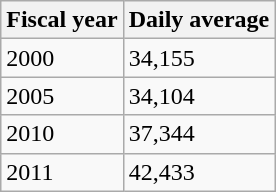<table class="wikitable">
<tr>
<th>Fiscal year</th>
<th>Daily average</th>
</tr>
<tr>
<td>2000</td>
<td>34,155</td>
</tr>
<tr>
<td>2005</td>
<td>34,104</td>
</tr>
<tr>
<td>2010</td>
<td>37,344</td>
</tr>
<tr>
<td>2011</td>
<td>42,433</td>
</tr>
</table>
